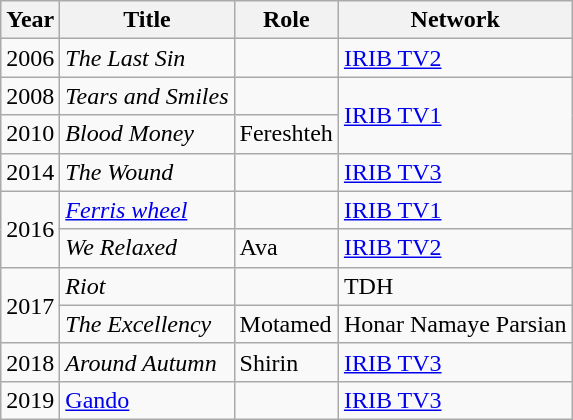<table class="wikitable sortable">
<tr>
<th>Year</th>
<th>Title</th>
<th>Role</th>
<th>Network</th>
</tr>
<tr>
<td>2006</td>
<td><em>The Last Sin</em></td>
<td></td>
<td><a href='#'>IRIB TV2</a></td>
</tr>
<tr>
<td>2008</td>
<td><em>Tears and Smiles</em></td>
<td></td>
<td rowspan=2><a href='#'>IRIB TV1</a></td>
</tr>
<tr>
<td>2010</td>
<td><em>Blood Money</em></td>
<td>Fereshteh</td>
</tr>
<tr>
<td>2014</td>
<td><em>The Wound</em></td>
<td></td>
<td><a href='#'>IRIB TV3</a></td>
</tr>
<tr>
<td rowspan=2>2016</td>
<td><em><a href='#'>Ferris wheel</a></em></td>
<td></td>
<td><a href='#'>IRIB TV1</a></td>
</tr>
<tr>
<td><em>We Relaxed</em></td>
<td>Ava</td>
<td><a href='#'>IRIB TV2</a></td>
</tr>
<tr>
<td rowspan=2>2017</td>
<td><em>Riot</em></td>
<td></td>
<td>TDH</td>
</tr>
<tr>
<td><em>The Excellency</em></td>
<td>Motamed</td>
<td>Honar Namaye Parsian</td>
</tr>
<tr>
<td>2018</td>
<td><em>Around Autumn</em></td>
<td>Shirin</td>
<td><a href='#'>IRIB TV3</a></td>
</tr>
<tr>
<td>2019</td>
<td><a href='#'>Gando</a></td>
<td></td>
<td><a href='#'>IRIB TV3</a></td>
</tr>
</table>
